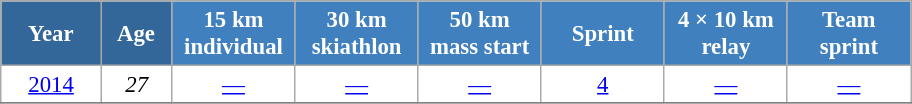<table class="wikitable" style="font-size:95%; text-align:center; border:grey solid 1px; border-collapse:collapse; background:#ffffff;">
<tr>
<th style="background-color:#369; color:white; width:60px;"> Year </th>
<th style="background-color:#369; color:white; width:40px;"> Age </th>
<th style="background-color:#4180be; color:white; width:75px;"> 15 km <br> individual </th>
<th style="background-color:#4180be; color:white; width:75px;"> 30 km <br> skiathlon </th>
<th style="background-color:#4180be; color:white; width:75px;"> 50 km <br> mass start </th>
<th style="background-color:#4180be; color:white; width:75px;"> Sprint </th>
<th style="background-color:#4180be; color:white; width:75px;"> 4 × 10 km <br> relay </th>
<th style="background-color:#4180be; color:white; width:75px;"> Team <br> sprint </th>
</tr>
<tr>
<td><a href='#'>2014</a></td>
<td><em>27</em></td>
<td><a href='#'>—</a></td>
<td><a href='#'>—</a></td>
<td><a href='#'>—</a></td>
<td><a href='#'>4</a></td>
<td><a href='#'>—</a></td>
<td><a href='#'>—</a></td>
</tr>
<tr>
</tr>
</table>
